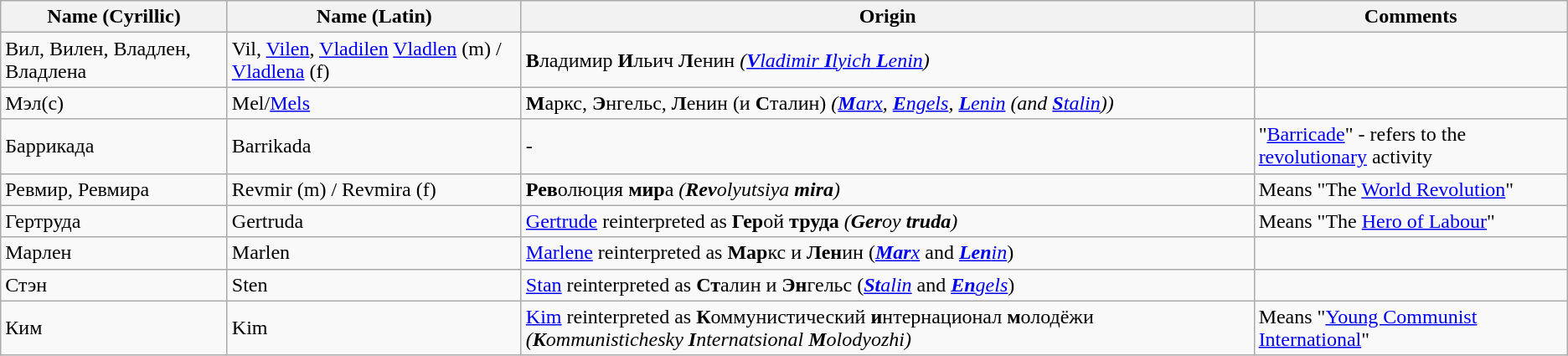<table class="wikitable">
<tr>
<th>Name (Cyrillic)</th>
<th>Name (Latin)</th>
<th>Origin</th>
<th>Comments</th>
</tr>
<tr>
<td>Вил, Вилен, Владлен, Владлена</td>
<td>Vil, <a href='#'>Vilen</a>, <a href='#'>Vladilen</a> <a href='#'>Vladlen</a> (m) / <a href='#'>Vladlena</a> (f)</td>
<td><strong>В</strong>ладимир <strong>И</strong>льич <strong>Л</strong>енин <em>(<a href='#'><strong>V</strong>ladimir <strong>I</strong>lyich <strong>L</strong>enin</a>)</em></td>
<td></td>
</tr>
<tr>
<td>Мэл(c)</td>
<td>Mel/<a href='#'>Mels</a></td>
<td><strong>М</strong>аркс, <strong>Э</strong>нгельс, <strong>Л</strong>енин<em> </em>(и <strong>С</strong>талин) <em>(<a href='#'><strong>M</strong>arx</a>, <a href='#'><strong>E</strong>ngels</a>, <a href='#'><strong>L</strong>enin</a> (and <a href='#'><strong>S</strong>talin</a>))</em></td>
<td></td>
</tr>
<tr>
<td>Баррикада</td>
<td>Barrikada</td>
<td>-</td>
<td>"<a href='#'>Barricade</a>" - refers to the <a href='#'>revolutionary</a> activity</td>
</tr>
<tr>
<td>Ревмир, Ревмира</td>
<td>Revmir (m) / Revmira (f)</td>
<td><strong>Рев</strong>олюция <strong>мир</strong>а <em>(<strong>Rev</strong>olyutsiya <strong>mira</strong>)</em></td>
<td>Means "The <a href='#'>World Revolution</a>"</td>
</tr>
<tr>
<td>Гертруда</td>
<td>Gertruda</td>
<td><a href='#'>Gertrude</a> reinterpreted as  <strong>Гер</strong>ой <strong>труда</strong> <em>(<strong>Ger</strong>oy <strong>truda</strong>)</em></td>
<td>Means "The <a href='#'>Hero of Labour</a>"</td>
</tr>
<tr>
<td>Марлен</td>
<td>Marlen</td>
<td><a href='#'>Marlene</a> reinterpreted as  <strong>Мар</strong>кс и <strong>Лен</strong>ин (<em><a href='#'><strong>Mar</strong>x</a></em> and <em><a href='#'><strong>Len</strong>in</a></em>)</td>
<td></td>
</tr>
<tr>
<td>Стэн</td>
<td>Sten</td>
<td><a href='#'>Stan</a> reinterpreted as <strong>Ст</strong>алин и <strong>Эн</strong>гельс (<em><a href='#'><strong>St</strong>alin</a></em> and <em><a href='#'><strong>En</strong>gels</a></em>)</td>
<td></td>
</tr>
<tr>
<td>Ким</td>
<td>Kim</td>
<td><a href='#'>Kim</a> reinterpreted as  <strong>К</strong>оммунистический <strong>и</strong>нтернационал <strong>м</strong>олодёжи <em>(<strong>K</strong>ommunistichesky <strong>I</strong>nternatsional <strong>M</strong>olodyozhi)</em></td>
<td>Means "<a href='#'>Young Communist International</a>"</td>
</tr>
</table>
